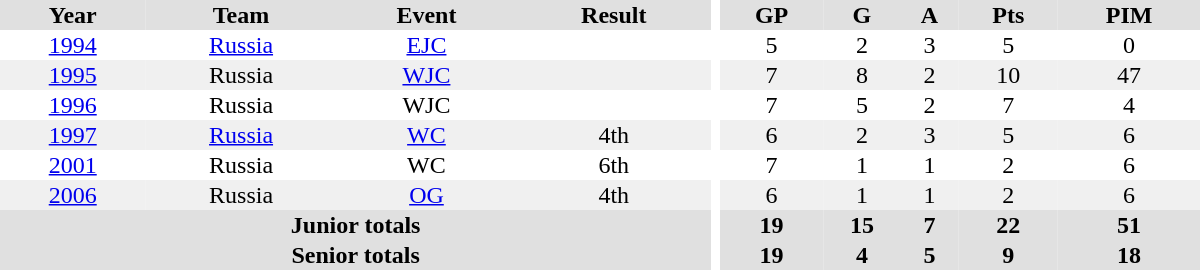<table border="0" cellpadding="1" cellspacing="0" ID="Table3" style="text-align:center; width:50em">
<tr ALIGN="center" bgcolor="#e0e0e0">
<th>Year</th>
<th>Team</th>
<th>Event</th>
<th>Result</th>
<th rowspan="99" bgcolor="#ffffff"></th>
<th>GP</th>
<th>G</th>
<th>A</th>
<th>Pts</th>
<th>PIM</th>
</tr>
<tr>
<td><a href='#'>1994</a></td>
<td><a href='#'>Russia</a></td>
<td><a href='#'>EJC</a></td>
<td></td>
<td>5</td>
<td>2</td>
<td>3</td>
<td>5</td>
<td>0</td>
</tr>
<tr bgcolor="#f0f0f0">
<td><a href='#'>1995</a></td>
<td>Russia</td>
<td><a href='#'>WJC</a></td>
<td></td>
<td>7</td>
<td>8</td>
<td>2</td>
<td>10</td>
<td>47</td>
</tr>
<tr>
<td><a href='#'>1996</a></td>
<td>Russia</td>
<td>WJC</td>
<td></td>
<td>7</td>
<td>5</td>
<td>2</td>
<td>7</td>
<td>4</td>
</tr>
<tr bgcolor="#f0f0f0">
<td><a href='#'>1997</a></td>
<td><a href='#'>Russia</a></td>
<td><a href='#'>WC</a></td>
<td>4th</td>
<td>6</td>
<td>2</td>
<td>3</td>
<td>5</td>
<td>6</td>
</tr>
<tr>
<td><a href='#'>2001</a></td>
<td>Russia</td>
<td>WC</td>
<td>6th</td>
<td>7</td>
<td>1</td>
<td>1</td>
<td>2</td>
<td>6</td>
</tr>
<tr bgcolor="#f0f0f0">
<td><a href='#'>2006</a></td>
<td>Russia</td>
<td><a href='#'>OG</a></td>
<td>4th</td>
<td>6</td>
<td>1</td>
<td>1</td>
<td>2</td>
<td>6</td>
</tr>
<tr bgcolor="#e0e0e0">
<th colspan="4">Junior totals</th>
<th>19</th>
<th>15</th>
<th>7</th>
<th>22</th>
<th>51</th>
</tr>
<tr ALIGN="center" bgcolor="#e0e0e0">
<th colspan=4>Senior totals</th>
<th>19</th>
<th>4</th>
<th>5</th>
<th>9</th>
<th>18</th>
</tr>
</table>
